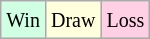<table class="wikitable">
<tr>
<td style="background-color: #d0ffe3;"><small>Win</small></td>
<td style="background-color: #ffffdd;"><small>Draw</small></td>
<td style="background-color: #ffd0e3;"><small>Loss</small></td>
</tr>
</table>
